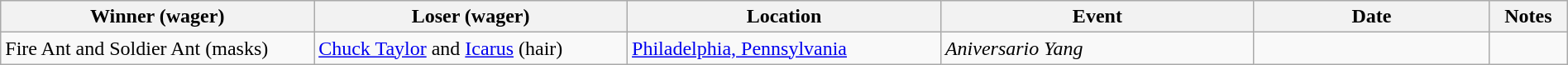<table class="wikitable sortable" width=100%>
<tr>
<th width=20%>Winner (wager)</th>
<th width=20%>Loser (wager)</th>
<th width=20%>Location</th>
<th width=20%>Event</th>
<th width=15%>Date</th>
<th width=5%>Notes</th>
</tr>
<tr>
<td>Fire Ant and Soldier Ant (masks)</td>
<td><a href='#'>Chuck Taylor</a> and <a href='#'>Icarus</a> (hair)</td>
<td><a href='#'>Philadelphia, Pennsylvania</a></td>
<td><em>Aniversario Yang</em></td>
<td></td>
<td></td>
</tr>
</table>
